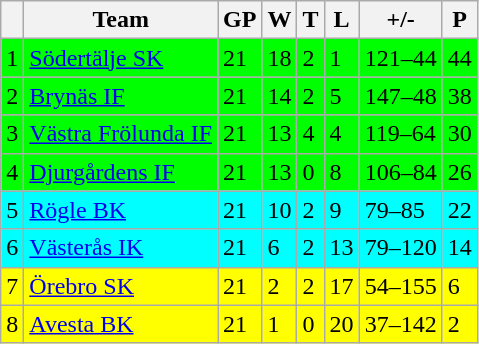<table class="wikitable">
<tr>
<th></th>
<th>Team</th>
<th>GP</th>
<th>W</th>
<th>T</th>
<th>L</th>
<th>+/-</th>
<th>P</th>
</tr>
<tr style="background:#00FF00">
<td>1</td>
<td><a href='#'>Södertälje SK</a></td>
<td>21</td>
<td>18</td>
<td>2</td>
<td>1</td>
<td>121–44</td>
<td>44</td>
</tr>
<tr style="background:#00FF00">
<td>2</td>
<td><a href='#'>Brynäs IF</a></td>
<td>21</td>
<td>14</td>
<td>2</td>
<td>5</td>
<td>147–48</td>
<td>38</td>
</tr>
<tr style="background:#00FF00">
<td>3</td>
<td><a href='#'>Västra Frölunda IF</a></td>
<td>21</td>
<td>13</td>
<td>4</td>
<td>4</td>
<td>119–64</td>
<td>30</td>
</tr>
<tr style="background:#00FF00">
<td>4</td>
<td><a href='#'>Djurgårdens IF</a></td>
<td>21</td>
<td>13</td>
<td>0</td>
<td>8</td>
<td>106–84</td>
<td>26</td>
</tr>
<tr style="background:#00FFFF">
<td>5</td>
<td><a href='#'>Rögle BK</a></td>
<td>21</td>
<td>10</td>
<td>2</td>
<td>9</td>
<td>79–85</td>
<td>22</td>
</tr>
<tr style="background:#00FFFF">
<td>6</td>
<td><a href='#'>Västerås IK</a></td>
<td>21</td>
<td>6</td>
<td>2</td>
<td>13</td>
<td>79–120</td>
<td>14</td>
</tr>
<tr style="background:#FFFF00">
<td>7</td>
<td><a href='#'>Örebro SK</a></td>
<td>21</td>
<td>2</td>
<td>2</td>
<td>17</td>
<td>54–155</td>
<td>6</td>
</tr>
<tr style="background:#FFFF00">
<td>8</td>
<td><a href='#'>Avesta BK</a></td>
<td>21</td>
<td>1</td>
<td>0</td>
<td>20</td>
<td>37–142</td>
<td>2</td>
</tr>
</table>
